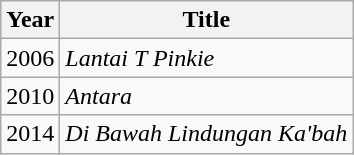<table class="wikitable">
<tr>
<th>Year</th>
<th>Title</th>
</tr>
<tr>
<td>2006</td>
<td><em>Lantai T Pinkie</em></td>
</tr>
<tr>
<td>2010</td>
<td><em>Antara</em></td>
</tr>
<tr>
<td>2014</td>
<td><em>Di Bawah Lindungan Ka'bah</em></td>
</tr>
</table>
